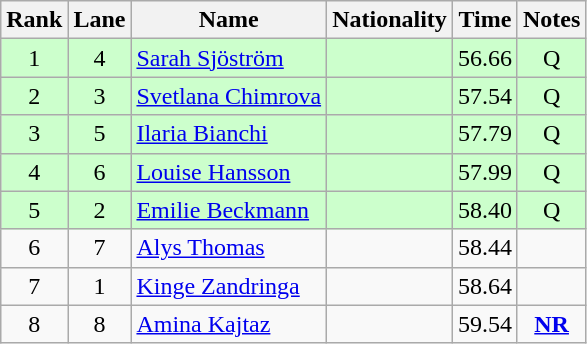<table class="wikitable sortable" style="text-align:center">
<tr>
<th>Rank</th>
<th>Lane</th>
<th>Name</th>
<th>Nationality</th>
<th>Time</th>
<th>Notes</th>
</tr>
<tr bgcolor=ccffcc>
<td>1</td>
<td>4</td>
<td align="left"><a href='#'>Sarah Sjöström</a></td>
<td align="left"></td>
<td>56.66</td>
<td>Q</td>
</tr>
<tr bgcolor=ccffcc>
<td>2</td>
<td>3</td>
<td align="left"><a href='#'>Svetlana Chimrova</a></td>
<td align="left"></td>
<td>57.54</td>
<td>Q</td>
</tr>
<tr bgcolor=ccffcc>
<td>3</td>
<td>5</td>
<td align="left"><a href='#'>Ilaria Bianchi</a></td>
<td align="left"></td>
<td>57.79</td>
<td>Q</td>
</tr>
<tr bgcolor=ccffcc>
<td>4</td>
<td>6</td>
<td align="left"><a href='#'>Louise Hansson</a></td>
<td align="left"></td>
<td>57.99</td>
<td>Q</td>
</tr>
<tr bgcolor=ccffcc>
<td>5</td>
<td>2</td>
<td align="left"><a href='#'>Emilie Beckmann</a></td>
<td align="left"></td>
<td>58.40</td>
<td>Q</td>
</tr>
<tr>
<td>6</td>
<td>7</td>
<td align="left"><a href='#'>Alys Thomas</a></td>
<td align="left"></td>
<td>58.44</td>
<td></td>
</tr>
<tr>
<td>7</td>
<td>1</td>
<td align="left"><a href='#'>Kinge Zandringa</a></td>
<td align="left"></td>
<td>58.64</td>
<td></td>
</tr>
<tr>
<td>8</td>
<td>8</td>
<td align=left><a href='#'>Amina Kajtaz</a></td>
<td align=left></td>
<td>59.54</td>
<td><strong><a href='#'>NR</a></strong></td>
</tr>
</table>
